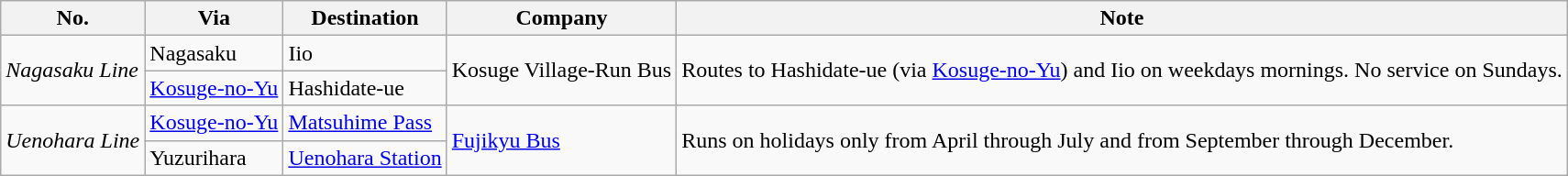<table class="wikitable">
<tr>
<th>No.</th>
<th>Via</th>
<th>Destination</th>
<th>Company</th>
<th>Note</th>
</tr>
<tr>
<td rowspan="2"><em>Nagasaku Line</em></td>
<td>Nagasaku</td>
<td>Iio</td>
<td rowspan="2">Kosuge Village-Run Bus</td>
<td rowspan="2">Routes to Hashidate-ue (via <a href='#'>Kosuge-no-Yu</a>) and Iio on weekdays mornings. No service on Sundays.</td>
</tr>
<tr>
<td><a href='#'>Kosuge-no-Yu</a></td>
<td>Hashidate-ue</td>
</tr>
<tr>
<td rowspan="2"><em>Uenohara Line</em></td>
<td><a href='#'>Kosuge-no-Yu</a></td>
<td><a href='#'>Matsuhime Pass</a></td>
<td rowspan="2"><a href='#'>Fujikyu Bus</a></td>
<td rowspan="2">Runs on holidays only from April through July and from September through December.</td>
</tr>
<tr>
<td>Yuzurihara</td>
<td><a href='#'>Uenohara Station</a></td></td>
</tr>
</table>
